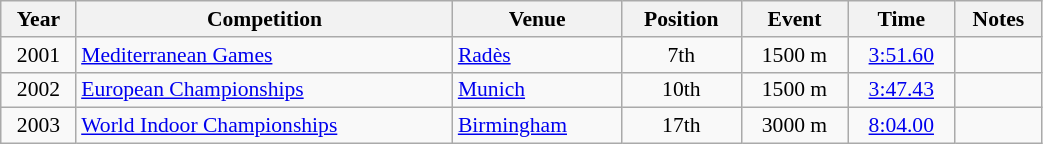<table class="wikitable" width=55% style="font-size:90%; text-align:center;">
<tr>
<th>Year</th>
<th>Competition</th>
<th>Venue</th>
<th>Position</th>
<th>Event</th>
<th>Time</th>
<th>Notes</th>
</tr>
<tr>
<td>2001</td>
<td align=left><a href='#'>Mediterranean Games</a></td>
<td align=left> <a href='#'>Radès</a></td>
<td>7th</td>
<td>1500 m</td>
<td><a href='#'>3:51.60</a></td>
<td></td>
</tr>
<tr>
<td>2002</td>
<td align=left><a href='#'>European Championships</a></td>
<td align=left> <a href='#'>Munich</a></td>
<td>10th</td>
<td>1500 m</td>
<td><a href='#'>3:47.43</a></td>
<td></td>
</tr>
<tr>
<td>2003</td>
<td align=left><a href='#'>World Indoor Championships</a></td>
<td align=left> <a href='#'>Birmingham</a></td>
<td>17th</td>
<td>3000 m</td>
<td><a href='#'>8:04.00</a></td>
<td></td>
</tr>
</table>
